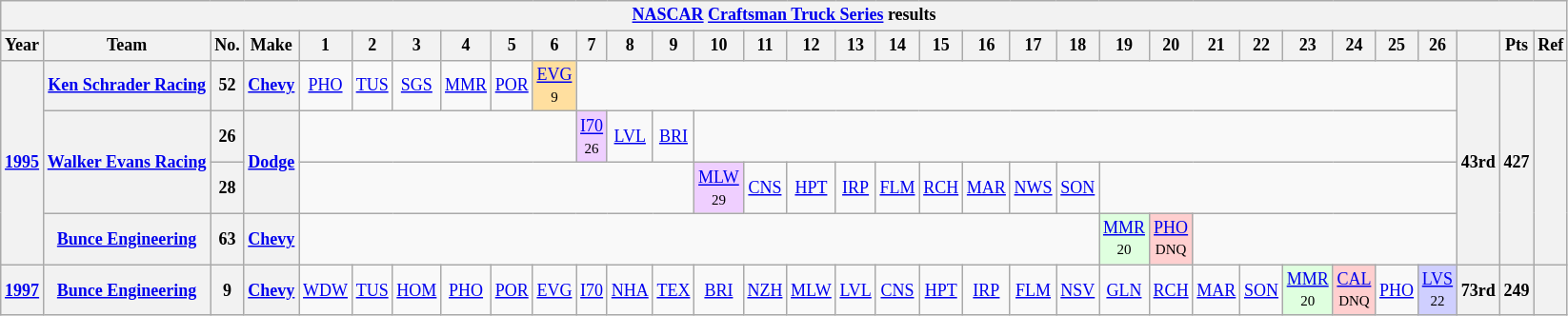<table class="wikitable" style="text-align:center; font-size:75%">
<tr>
<th colspan=45><a href='#'>NASCAR</a> <a href='#'>Craftsman Truck Series</a> results</th>
</tr>
<tr>
<th>Year</th>
<th>Team</th>
<th>No.</th>
<th>Make</th>
<th>1</th>
<th>2</th>
<th>3</th>
<th>4</th>
<th>5</th>
<th>6</th>
<th>7</th>
<th>8</th>
<th>9</th>
<th>10</th>
<th>11</th>
<th>12</th>
<th>13</th>
<th>14</th>
<th>15</th>
<th>16</th>
<th>17</th>
<th>18</th>
<th>19</th>
<th>20</th>
<th>21</th>
<th>22</th>
<th>23</th>
<th>24</th>
<th>25</th>
<th>26</th>
<th></th>
<th>Pts</th>
<th>Ref</th>
</tr>
<tr>
<th rowspan=4><a href='#'>1995</a></th>
<th><a href='#'>Ken Schrader Racing</a></th>
<th>52</th>
<th><a href='#'>Chevy</a></th>
<td><a href='#'>PHO</a></td>
<td><a href='#'>TUS</a></td>
<td><a href='#'>SGS</a></td>
<td><a href='#'>MMR</a></td>
<td><a href='#'>POR</a></td>
<td style="background:#FFDF9F;"><a href='#'>EVG</a><br><small>9</small></td>
<td colspan=20></td>
<th rowspan=4>43rd</th>
<th rowspan=4>427</th>
<th rowspan=4></th>
</tr>
<tr>
<th rowspan=2><a href='#'>Walker Evans Racing</a></th>
<th>26</th>
<th rowspan=2><a href='#'>Dodge</a></th>
<td colspan=6></td>
<td style="background:#EFCFFF;"><a href='#'>I70</a><br><small>26</small></td>
<td><a href='#'>LVL</a></td>
<td><a href='#'>BRI</a></td>
<td colspan=17></td>
</tr>
<tr>
<th>28</th>
<td colspan=9></td>
<td style="background:#EFCFFF;"><a href='#'>MLW</a><br><small>29</small></td>
<td><a href='#'>CNS</a></td>
<td><a href='#'>HPT</a></td>
<td><a href='#'>IRP</a></td>
<td><a href='#'>FLM</a></td>
<td><a href='#'>RCH</a></td>
<td><a href='#'>MAR</a></td>
<td><a href='#'>NWS</a></td>
<td><a href='#'>SON</a></td>
<td colspan=8></td>
</tr>
<tr>
<th><a href='#'>Bunce Engineering</a></th>
<th>63</th>
<th><a href='#'>Chevy</a></th>
<td colspan=18></td>
<td style="background:#DFFFDF;"><a href='#'>MMR</a><br><small>20</small></td>
<td style="background:#FFCFCF;"><a href='#'>PHO</a><br><small>DNQ</small></td>
<td colspan=6></td>
</tr>
<tr>
<th><a href='#'>1997</a></th>
<th><a href='#'>Bunce Engineering</a></th>
<th>9</th>
<th><a href='#'>Chevy</a></th>
<td><a href='#'>WDW</a></td>
<td><a href='#'>TUS</a></td>
<td><a href='#'>HOM</a></td>
<td><a href='#'>PHO</a></td>
<td><a href='#'>POR</a></td>
<td><a href='#'>EVG</a></td>
<td><a href='#'>I70</a></td>
<td><a href='#'>NHA</a></td>
<td><a href='#'>TEX</a></td>
<td><a href='#'>BRI</a></td>
<td><a href='#'>NZH</a></td>
<td><a href='#'>MLW</a></td>
<td><a href='#'>LVL</a></td>
<td><a href='#'>CNS</a></td>
<td><a href='#'>HPT</a></td>
<td><a href='#'>IRP</a></td>
<td><a href='#'>FLM</a></td>
<td><a href='#'>NSV</a></td>
<td><a href='#'>GLN</a></td>
<td><a href='#'>RCH</a></td>
<td><a href='#'>MAR</a></td>
<td><a href='#'>SON</a></td>
<td style="background:#DFFFDF;"><a href='#'>MMR</a><br><small>20</small></td>
<td style="background:#FFCFCF;"><a href='#'>CAL</a><br><small>DNQ</small></td>
<td><a href='#'>PHO</a></td>
<td style="background:#CFCFFF;"><a href='#'>LVS</a><br><small>22</small></td>
<th>73rd</th>
<th>249</th>
<th></th>
</tr>
</table>
